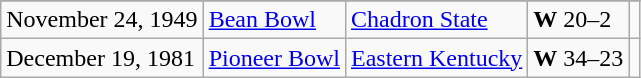<table class="wikitable">
<tr>
</tr>
<tr>
<td>November 24, 1949</td>
<td><a href='#'>Bean Bowl</a></td>
<td><a href='#'>Chadron State</a></td>
<td><strong>W</strong> 20–2</td>
<td></td>
</tr>
<tr>
<td>December 19, 1981</td>
<td><a href='#'>Pioneer Bowl</a></td>
<td><a href='#'>Eastern Kentucky</a></td>
<td><strong>W</strong> 34–23</td>
<td></td>
</tr>
</table>
